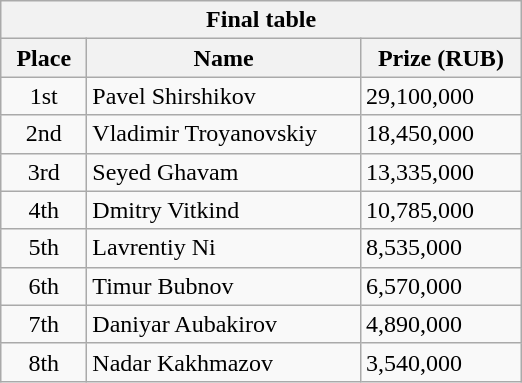<table class="wikitable">
<tr>
<th colspan="3">Final table</th>
</tr>
<tr>
<th style="width:50px;">Place</th>
<th style="width:175px;">Name</th>
<th style="width:100px;">Prize (RUB)</th>
</tr>
<tr>
<td style="text-align:center;">1st</td>
<td> Pavel Shirshikov</td>
<td>29,100,000</td>
</tr>
<tr>
<td style="text-align:center;">2nd</td>
<td> Vladimir Troyanovskiy</td>
<td>18,450,000</td>
</tr>
<tr>
<td style="text-align:center;">3rd</td>
<td> Seyed Ghavam</td>
<td>13,335,000</td>
</tr>
<tr>
<td style="text-align:center;">4th</td>
<td> Dmitry Vitkind</td>
<td>10,785,000</td>
</tr>
<tr>
<td style="text-align:center;">5th</td>
<td> Lavrentiy Ni</td>
<td>8,535,000</td>
</tr>
<tr>
<td style="text-align:center;">6th</td>
<td> Timur Bubnov</td>
<td>6,570,000</td>
</tr>
<tr>
<td style="text-align:center;">7th</td>
<td> Daniyar Aubakirov</td>
<td>4,890,000</td>
</tr>
<tr>
<td style="text-align:center;">8th</td>
<td> Nadar Kakhmazov</td>
<td>3,540,000</td>
</tr>
</table>
